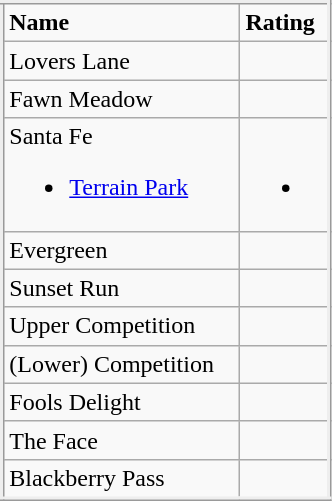<table class="wikitable" style="margin:10px; float:left; border: inset; border-collapse:collapse;" border="2" width="17.5%">
<tr>
<td><strong>Name</strong></td>
<td><strong>Rating</strong></td>
</tr>
<tr>
<td>Lovers Lane</td>
<td></td>
</tr>
<tr>
<td>Fawn Meadow</td>
<td></td>
</tr>
<tr>
<td>Santa Fe<br><ul><li><a href='#'>Terrain Park</a></li></ul></td>
<td><br><ul><li></li></ul></td>
</tr>
<tr>
<td>Evergreen</td>
<td></td>
</tr>
<tr>
<td>Sunset Run</td>
<td></td>
</tr>
<tr>
<td>Upper Competition</td>
<td></td>
</tr>
<tr>
<td>(Lower) Competition</td>
<td></td>
</tr>
<tr>
<td>Fools Delight</td>
<td></td>
</tr>
<tr>
<td>The Face</td>
<td></td>
</tr>
<tr>
<td>Blackberry Pass</td>
<td></td>
</tr>
</table>
